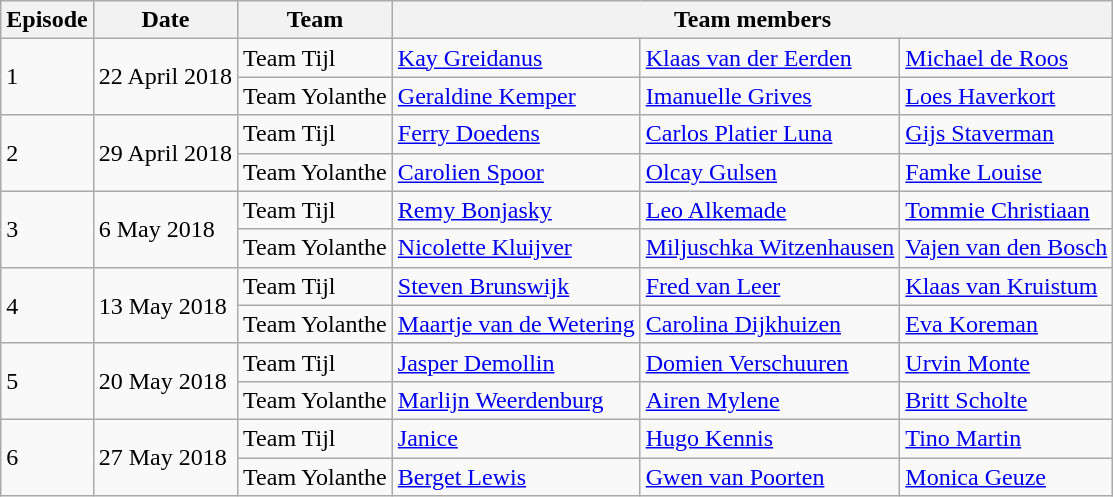<table class="wikitable">
<tr>
<th>Episode</th>
<th>Date</th>
<th>Team</th>
<th colspan="3">Team members</th>
</tr>
<tr>
<td rowspan="2">1</td>
<td rowspan="2">22 April 2018</td>
<td>Team Tijl</td>
<td><a href='#'>Kay Greidanus</a></td>
<td><a href='#'>Klaas van der Eerden</a></td>
<td><a href='#'>Michael de Roos</a></td>
</tr>
<tr>
<td>Team Yolanthe</td>
<td><a href='#'>Geraldine Kemper</a></td>
<td><a href='#'>Imanuelle Grives</a></td>
<td><a href='#'>Loes Haverkort</a></td>
</tr>
<tr>
<td rowspan="2">2</td>
<td rowspan="2">29 April 2018</td>
<td>Team Tijl</td>
<td><a href='#'>Ferry Doedens</a></td>
<td><a href='#'>Carlos Platier Luna</a></td>
<td><a href='#'>Gijs Staverman</a></td>
</tr>
<tr>
<td>Team Yolanthe</td>
<td><a href='#'>Carolien Spoor</a></td>
<td><a href='#'>Olcay Gulsen</a></td>
<td><a href='#'>Famke Louise</a></td>
</tr>
<tr>
<td rowspan="2">3</td>
<td rowspan="2">6 May 2018</td>
<td>Team Tijl</td>
<td><a href='#'>Remy Bonjasky</a></td>
<td><a href='#'>Leo Alkemade</a></td>
<td><a href='#'>Tommie Christiaan</a></td>
</tr>
<tr>
<td>Team Yolanthe</td>
<td><a href='#'>Nicolette Kluijver</a></td>
<td><a href='#'>Miljuschka Witzenhausen</a></td>
<td><a href='#'>Vajen van den Bosch</a></td>
</tr>
<tr>
<td rowspan="2">4</td>
<td rowspan="2">13 May 2018</td>
<td>Team Tijl</td>
<td><a href='#'>Steven Brunswijk</a></td>
<td><a href='#'>Fred van Leer</a></td>
<td><a href='#'>Klaas van Kruistum</a></td>
</tr>
<tr>
<td>Team Yolanthe</td>
<td><a href='#'>Maartje van de Wetering</a></td>
<td><a href='#'>Carolina Dijkhuizen</a></td>
<td><a href='#'>Eva Koreman</a></td>
</tr>
<tr>
<td rowspan="2">5</td>
<td rowspan="2">20 May 2018</td>
<td>Team Tijl</td>
<td><a href='#'>Jasper Demollin</a></td>
<td><a href='#'>Domien Verschuuren</a></td>
<td><a href='#'>Urvin Monte</a></td>
</tr>
<tr>
<td>Team Yolanthe</td>
<td><a href='#'>Marlijn Weerdenburg</a></td>
<td><a href='#'>Airen Mylene</a></td>
<td><a href='#'>Britt Scholte</a></td>
</tr>
<tr>
<td rowspan="2">6</td>
<td rowspan="2">27 May 2018</td>
<td>Team Tijl</td>
<td><a href='#'>Janice</a></td>
<td><a href='#'>Hugo Kennis</a></td>
<td><a href='#'>Tino Martin</a></td>
</tr>
<tr>
<td>Team Yolanthe</td>
<td><a href='#'>Berget Lewis</a></td>
<td><a href='#'>Gwen van Poorten</a></td>
<td><a href='#'>Monica Geuze</a></td>
</tr>
</table>
